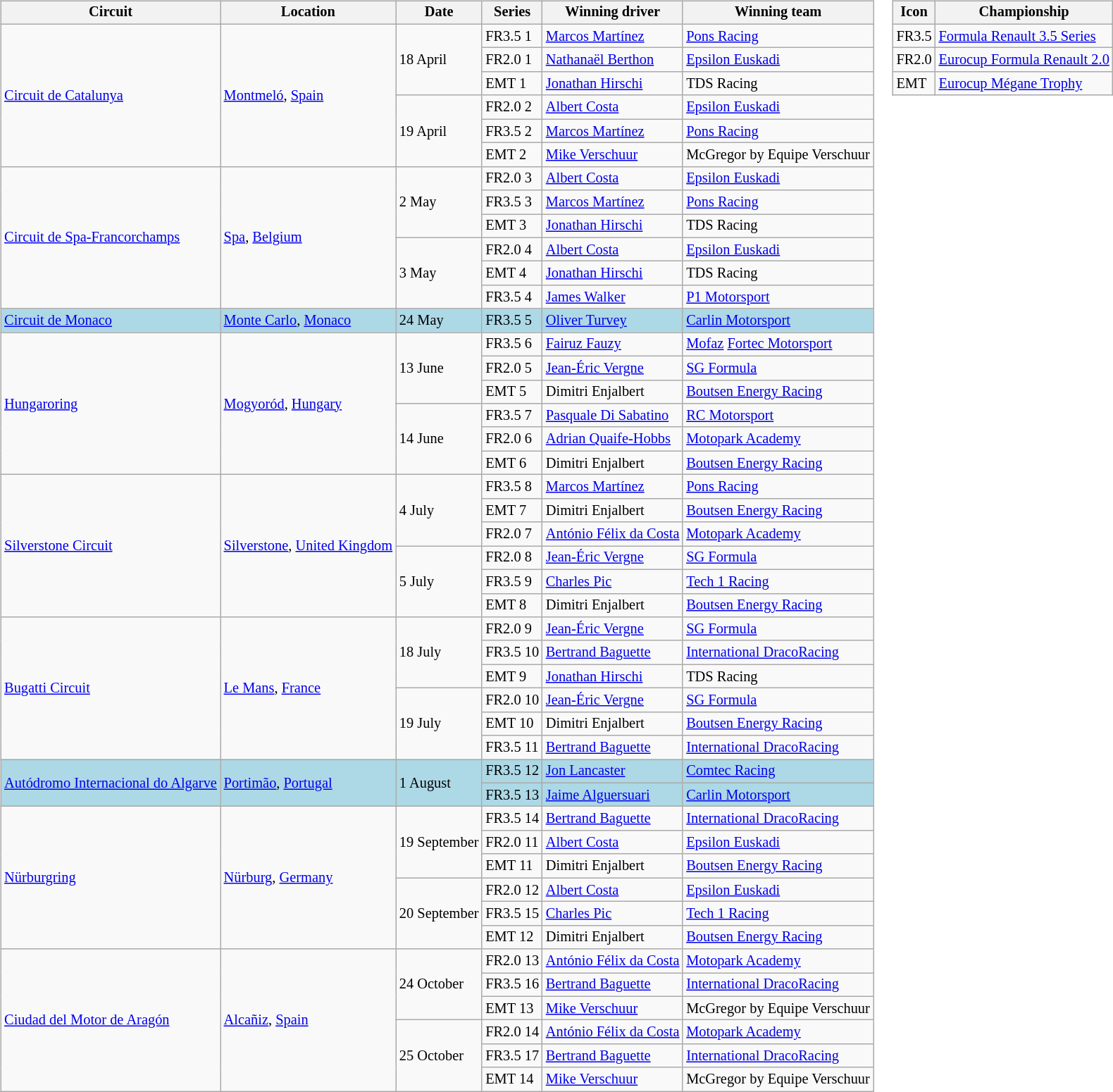<table>
<tr>
<td><br><table class="wikitable" style="font-size: 85%">
<tr>
<th>Circuit</th>
<th>Location</th>
<th>Date</th>
<th>Series</th>
<th>Winning driver</th>
<th>Winning team</th>
</tr>
<tr>
<td rowspan=6> <a href='#'>Circuit de Catalunya</a></td>
<td rowspan=6><a href='#'>Montmeló</a>, <a href='#'>Spain</a></td>
<td rowspan=3>18 April</td>
<td>FR3.5 1</td>
<td> <a href='#'>Marcos Martínez</a></td>
<td> <a href='#'>Pons Racing</a></td>
</tr>
<tr>
<td>FR2.0 1</td>
<td> <a href='#'>Nathanaël Berthon</a></td>
<td> <a href='#'>Epsilon Euskadi</a></td>
</tr>
<tr>
<td>EMT 1</td>
<td> <a href='#'>Jonathan Hirschi</a></td>
<td> TDS Racing</td>
</tr>
<tr>
<td rowspan=3>19 April</td>
<td>FR2.0 2</td>
<td> <a href='#'>Albert Costa</a></td>
<td> <a href='#'>Epsilon Euskadi</a></td>
</tr>
<tr>
<td>FR3.5 2</td>
<td> <a href='#'>Marcos Martínez</a></td>
<td> <a href='#'>Pons Racing</a></td>
</tr>
<tr>
<td>EMT 2</td>
<td> <a href='#'>Mike Verschuur</a></td>
<td> McGregor by Equipe Verschuur</td>
</tr>
<tr>
<td rowspan=6> <a href='#'>Circuit de Spa-Francorchamps</a></td>
<td rowspan=6><a href='#'>Spa</a>, <a href='#'>Belgium</a></td>
<td rowspan=3>2 May</td>
<td>FR2.0 3</td>
<td> <a href='#'>Albert Costa</a></td>
<td> <a href='#'>Epsilon Euskadi</a></td>
</tr>
<tr>
<td>FR3.5 3</td>
<td> <a href='#'>Marcos Martínez</a></td>
<td> <a href='#'>Pons Racing</a></td>
</tr>
<tr>
<td>EMT 3</td>
<td> <a href='#'>Jonathan Hirschi</a></td>
<td> TDS Racing</td>
</tr>
<tr>
<td rowspan=3>3 May</td>
<td>FR2.0 4</td>
<td> <a href='#'>Albert Costa</a></td>
<td> <a href='#'>Epsilon Euskadi</a></td>
</tr>
<tr>
<td>EMT 4</td>
<td> <a href='#'>Jonathan Hirschi</a></td>
<td> TDS Racing</td>
</tr>
<tr>
<td>FR3.5 4</td>
<td> <a href='#'>James Walker</a></td>
<td> <a href='#'>P1 Motorsport</a></td>
</tr>
<tr style="background:lightblue;">
<td> <a href='#'>Circuit de Monaco</a></td>
<td><a href='#'>Monte Carlo</a>, <a href='#'>Monaco</a></td>
<td>24 May</td>
<td>FR3.5 5</td>
<td> <a href='#'>Oliver Turvey</a></td>
<td> <a href='#'>Carlin Motorsport</a></td>
</tr>
<tr>
<td rowspan=6> <a href='#'>Hungaroring</a></td>
<td rowspan=6><a href='#'>Mogyoród</a>, <a href='#'>Hungary</a></td>
<td rowspan=3>13 June</td>
<td>FR3.5 6</td>
<td> <a href='#'>Fairuz Fauzy</a></td>
<td> <a href='#'>Mofaz</a> <a href='#'>Fortec Motorsport</a></td>
</tr>
<tr>
<td>FR2.0 5</td>
<td> <a href='#'>Jean-Éric Vergne</a></td>
<td> <a href='#'>SG Formula</a></td>
</tr>
<tr>
<td>EMT 5</td>
<td> Dimitri Enjalbert</td>
<td> <a href='#'>Boutsen Energy Racing</a></td>
</tr>
<tr>
<td rowspan=3>14 June</td>
<td>FR3.5 7</td>
<td> <a href='#'>Pasquale Di Sabatino</a></td>
<td> <a href='#'>RC Motorsport</a></td>
</tr>
<tr>
<td>FR2.0 6</td>
<td> <a href='#'>Adrian Quaife-Hobbs</a></td>
<td> <a href='#'>Motopark Academy</a></td>
</tr>
<tr>
<td>EMT 6</td>
<td> Dimitri Enjalbert</td>
<td> <a href='#'>Boutsen Energy Racing</a></td>
</tr>
<tr>
<td rowspan=6> <a href='#'>Silverstone Circuit</a></td>
<td rowspan=6><a href='#'>Silverstone</a>, <a href='#'>United Kingdom</a></td>
<td rowspan=3>4 July</td>
<td>FR3.5 8</td>
<td> <a href='#'>Marcos Martínez</a></td>
<td> <a href='#'>Pons Racing</a></td>
</tr>
<tr>
<td>EMT 7</td>
<td> Dimitri Enjalbert</td>
<td> <a href='#'>Boutsen Energy Racing</a></td>
</tr>
<tr>
<td>FR2.0 7</td>
<td> <a href='#'>António Félix da Costa</a></td>
<td> <a href='#'>Motopark Academy</a></td>
</tr>
<tr>
<td rowspan=3>5 July</td>
<td>FR2.0 8</td>
<td> <a href='#'>Jean-Éric Vergne</a></td>
<td> <a href='#'>SG Formula</a></td>
</tr>
<tr>
<td>FR3.5 9</td>
<td> <a href='#'>Charles Pic</a></td>
<td> <a href='#'>Tech 1 Racing</a></td>
</tr>
<tr>
<td>EMT 8</td>
<td> Dimitri Enjalbert</td>
<td> <a href='#'>Boutsen Energy Racing</a></td>
</tr>
<tr>
<td rowspan=6> <a href='#'>Bugatti Circuit</a></td>
<td rowspan=6><a href='#'>Le Mans</a>, <a href='#'>France</a></td>
<td rowspan=3>18 July</td>
<td>FR2.0 9</td>
<td> <a href='#'>Jean-Éric Vergne</a></td>
<td> <a href='#'>SG Formula</a></td>
</tr>
<tr>
<td>FR3.5 10</td>
<td> <a href='#'>Bertrand Baguette</a></td>
<td> <a href='#'>International DracoRacing</a></td>
</tr>
<tr>
<td>EMT 9</td>
<td> <a href='#'>Jonathan Hirschi</a></td>
<td> TDS Racing</td>
</tr>
<tr>
<td rowspan=3>19 July</td>
<td>FR2.0 10</td>
<td> <a href='#'>Jean-Éric Vergne</a></td>
<td> <a href='#'>SG Formula</a></td>
</tr>
<tr>
<td>EMT 10</td>
<td> Dimitri Enjalbert</td>
<td> <a href='#'>Boutsen Energy Racing</a></td>
</tr>
<tr>
<td>FR3.5 11</td>
<td> <a href='#'>Bertrand Baguette</a></td>
<td> <a href='#'>International DracoRacing</a></td>
</tr>
<tr style="background:lightblue;">
<td rowspan=2> <a href='#'>Autódromo Internacional do Algarve</a></td>
<td rowspan=2><a href='#'>Portimão</a>, <a href='#'>Portugal</a></td>
<td rowspan=2>1 August</td>
<td>FR3.5 12</td>
<td> <a href='#'>Jon Lancaster</a></td>
<td> <a href='#'>Comtec Racing</a></td>
</tr>
<tr style="background:lightblue;">
<td>FR3.5 13</td>
<td> <a href='#'>Jaime Alguersuari</a></td>
<td> <a href='#'>Carlin Motorsport</a></td>
</tr>
<tr>
<td rowspan=6> <a href='#'>Nürburgring</a></td>
<td rowspan=6><a href='#'>Nürburg</a>, <a href='#'>Germany</a></td>
<td rowspan=3>19 September</td>
<td>FR3.5 14</td>
<td> <a href='#'>Bertrand Baguette</a></td>
<td> <a href='#'>International DracoRacing</a></td>
</tr>
<tr>
<td>FR2.0 11</td>
<td> <a href='#'>Albert Costa</a></td>
<td> <a href='#'>Epsilon Euskadi</a></td>
</tr>
<tr>
<td>EMT 11</td>
<td> Dimitri Enjalbert</td>
<td> <a href='#'>Boutsen Energy Racing</a></td>
</tr>
<tr>
<td rowspan=3>20 September</td>
<td>FR2.0 12</td>
<td> <a href='#'>Albert Costa</a></td>
<td> <a href='#'>Epsilon Euskadi</a></td>
</tr>
<tr>
<td>FR3.5 15</td>
<td> <a href='#'>Charles Pic</a></td>
<td> <a href='#'>Tech 1 Racing</a></td>
</tr>
<tr>
<td>EMT 12</td>
<td> Dimitri Enjalbert</td>
<td> <a href='#'>Boutsen Energy Racing</a></td>
</tr>
<tr>
<td rowspan=6> <a href='#'>Ciudad del Motor de Aragón</a></td>
<td rowspan=6><a href='#'>Alcañiz</a>, <a href='#'>Spain</a></td>
<td rowspan=3>24 October</td>
<td>FR2.0 13</td>
<td> <a href='#'>António Félix da Costa</a></td>
<td> <a href='#'>Motopark Academy</a></td>
</tr>
<tr>
<td>FR3.5 16</td>
<td> <a href='#'>Bertrand Baguette</a></td>
<td> <a href='#'>International DracoRacing</a></td>
</tr>
<tr>
<td>EMT 13</td>
<td> <a href='#'>Mike Verschuur</a></td>
<td> McGregor by Equipe Verschuur</td>
</tr>
<tr>
<td rowspan=3>25 October</td>
<td>FR2.0 14</td>
<td> <a href='#'>António Félix da Costa</a></td>
<td> <a href='#'>Motopark Academy</a></td>
</tr>
<tr>
<td>FR3.5 17</td>
<td> <a href='#'>Bertrand Baguette</a></td>
<td> <a href='#'>International DracoRacing</a></td>
</tr>
<tr>
<td>EMT 14</td>
<td> <a href='#'>Mike Verschuur</a></td>
<td> McGregor by Equipe Verschuur</td>
</tr>
</table>
</td>
<td valign="top"><br><table class="wikitable" style="font-size: 85%;">
<tr>
<th>Icon</th>
<th>Championship</th>
</tr>
<tr>
<td>FR3.5</td>
<td><a href='#'>Formula Renault 3.5 Series</a></td>
</tr>
<tr>
<td>FR2.0</td>
<td><a href='#'>Eurocup Formula Renault 2.0</a></td>
</tr>
<tr>
<td>EMT</td>
<td><a href='#'>Eurocup Mégane Trophy</a></td>
</tr>
</table>
</td>
</tr>
</table>
